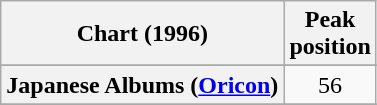<table class="wikitable sortable plainrowheaders" style="text-align:center">
<tr>
<th scope="col">Chart (1996)</th>
<th scope="col">Peak<br> position</th>
</tr>
<tr>
</tr>
<tr>
</tr>
<tr>
<th scope="row">Japanese Albums (<a href='#'>Oricon</a>)</th>
<td align="center">56</td>
</tr>
<tr>
</tr>
<tr>
</tr>
</table>
